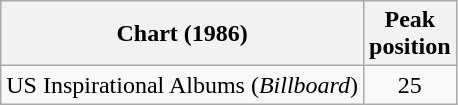<table class="wikitable">
<tr>
<th>Chart (1986)</th>
<th>Peak<br>position</th>
</tr>
<tr>
<td>US Inspirational Albums (<em>Billboard</em>)</td>
<td style="text-align:center;">25</td>
</tr>
</table>
